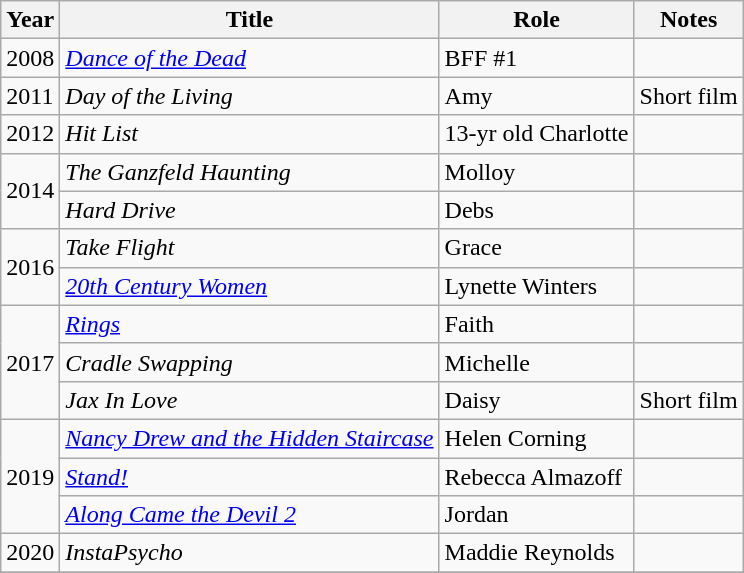<table class="wikitable sortable">
<tr>
<th>Year</th>
<th>Title</th>
<th>Role</th>
<th class="unsortable">Notes</th>
</tr>
<tr>
<td>2008</td>
<td><em><a href='#'>Dance of the Dead</a></em></td>
<td>BFF #1</td>
<td></td>
</tr>
<tr>
<td>2011</td>
<td><em>Day of the Living</em></td>
<td>Amy</td>
<td>Short film</td>
</tr>
<tr>
<td>2012</td>
<td><em>Hit List</em></td>
<td>13-yr old Charlotte</td>
<td></td>
</tr>
<tr>
<td rowspan="2">2014</td>
<td><em>The Ganzfeld Haunting</em></td>
<td>Molloy</td>
<td></td>
</tr>
<tr>
<td><em>Hard Drive</em></td>
<td>Debs</td>
<td></td>
</tr>
<tr>
<td rowspan="2">2016</td>
<td><em>Take Flight</em></td>
<td>Grace</td>
<td></td>
</tr>
<tr>
<td><em><a href='#'>20th Century Women</a></em></td>
<td>Lynette Winters</td>
<td></td>
</tr>
<tr>
<td rowspan="3">2017</td>
<td><em><a href='#'>Rings</a></em></td>
<td>Faith</td>
<td></td>
</tr>
<tr>
<td><em>Cradle Swapping</em></td>
<td>Michelle</td>
<td></td>
</tr>
<tr>
<td><em>Jax In Love</em></td>
<td>Daisy</td>
<td>Short film</td>
</tr>
<tr>
<td rowspan="3">2019</td>
<td><em><a href='#'>Nancy Drew and the Hidden Staircase</a></em></td>
<td>Helen Corning</td>
<td></td>
</tr>
<tr>
<td><em><a href='#'>Stand!</a></em></td>
<td>Rebecca Almazoff</td>
<td></td>
</tr>
<tr>
<td><em><a href='#'>Along Came the Devil 2</a></em></td>
<td>Jordan</td>
<td></td>
</tr>
<tr>
<td>2020</td>
<td><em>InstaPsycho</em></td>
<td>Maddie Reynolds</td>
<td></td>
</tr>
<tr>
</tr>
</table>
